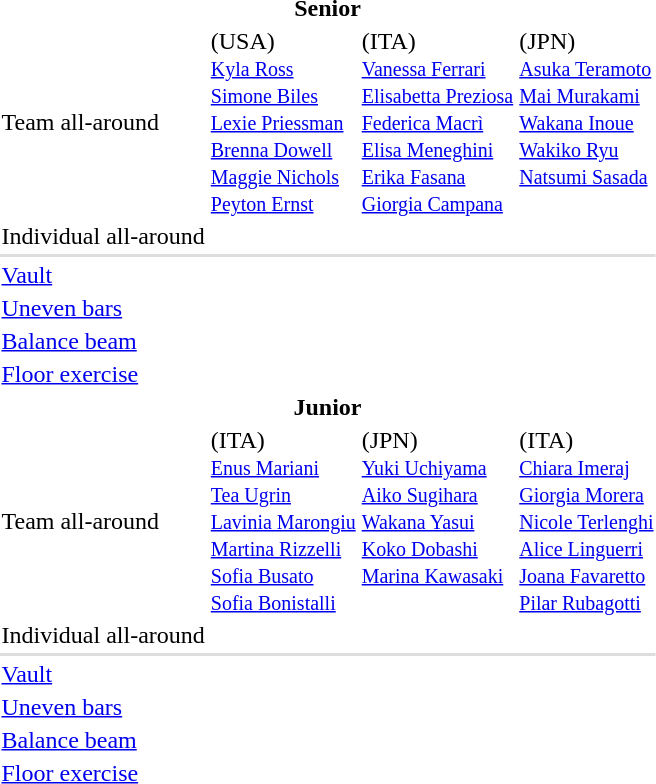<table>
<tr>
<th colspan="4">Senior</th>
</tr>
<tr>
<td>Team all-around</td>
<td> (USA) <br><small><a href='#'>Kyla Ross</a><br><a href='#'>Simone Biles</a><br><a href='#'>Lexie Priessman</a><br><a href='#'>Brenna Dowell</a><br><a href='#'>Maggie Nichols</a><br><a href='#'>Peyton Ernst</a></small></td>
<td> (ITA) <br><small><a href='#'>Vanessa Ferrari</a><br><a href='#'>Elisabetta Preziosa</a><br><a href='#'>Federica Macrì</a><br><a href='#'>Elisa Meneghini</a><br><a href='#'>Erika Fasana</a><br><a href='#'>Giorgia Campana</a></small></td>
<td> (JPN) <br><small><a href='#'>Asuka Teramoto</a><br><a href='#'>Mai Murakami</a><br><a href='#'>Wakana Inoue</a><br><a href='#'>Wakiko Ryu</a><br><a href='#'>Natsumi Sasada</a><br><br></small></td>
</tr>
<tr>
<td>Individual all-around</td>
<td></td>
<td></td>
<td></td>
</tr>
<tr bgcolor=#DDDDDD>
<td colspan=7></td>
</tr>
<tr>
<td><a href='#'>Vault</a></td>
<td></td>
<td></td>
<td></td>
</tr>
<tr>
<td><a href='#'>Uneven bars</a></td>
<td></td>
<td></td>
<td></td>
</tr>
<tr>
<td><a href='#'>Balance beam</a></td>
<td></td>
<td></td>
<td></td>
</tr>
<tr>
<td><a href='#'>Floor exercise</a></td>
<td></td>
<td></td>
<td></td>
</tr>
<tr>
<th colspan="4">Junior</th>
</tr>
<tr>
<td>Team all-around</td>
<td> (ITA) <br><small><a href='#'>Enus Mariani</a><br><a href='#'>Tea Ugrin</a><br><a href='#'>Lavinia Marongiu</a><br><a href='#'>Martina Rizzelli</a><br><a href='#'>Sofia Busato</a><br><a href='#'>Sofia Bonistalli</a></small></td>
<td> (JPN) <br><small><a href='#'>Yuki Uchiyama</a><br><a href='#'>Aiko Sugihara</a><br><a href='#'>Wakana Yasui</a><br><a href='#'>Koko Dobashi</a><br><a href='#'>Marina Kawasaki</a><br><br></small></td>
<td> (ITA) <br><small><a href='#'>Chiara Imeraj</a><br><a href='#'>Giorgia Morera</a><br><a href='#'>Nicole Terlenghi</a><br><a href='#'>Alice Linguerri</a><br><a href='#'>Joana Favaretto</a><br><a href='#'>Pilar Rubagotti</a></small></td>
</tr>
<tr>
<td>Individual all-around</td>
<td></td>
<td></td>
<td></td>
</tr>
<tr bgcolor=#DDDDDD>
<td colspan=7></td>
</tr>
<tr>
<td><a href='#'>Vault</a></td>
<td></td>
<td></td>
<td></td>
</tr>
<tr>
<td><a href='#'>Uneven bars</a></td>
<td></td>
<td></td>
<td></td>
</tr>
<tr>
<td><a href='#'>Balance beam</a></td>
<td></td>
<td></td>
<td></td>
</tr>
<tr>
<td><a href='#'>Floor exercise</a></td>
<td></td>
<td></td>
<td></td>
</tr>
</table>
